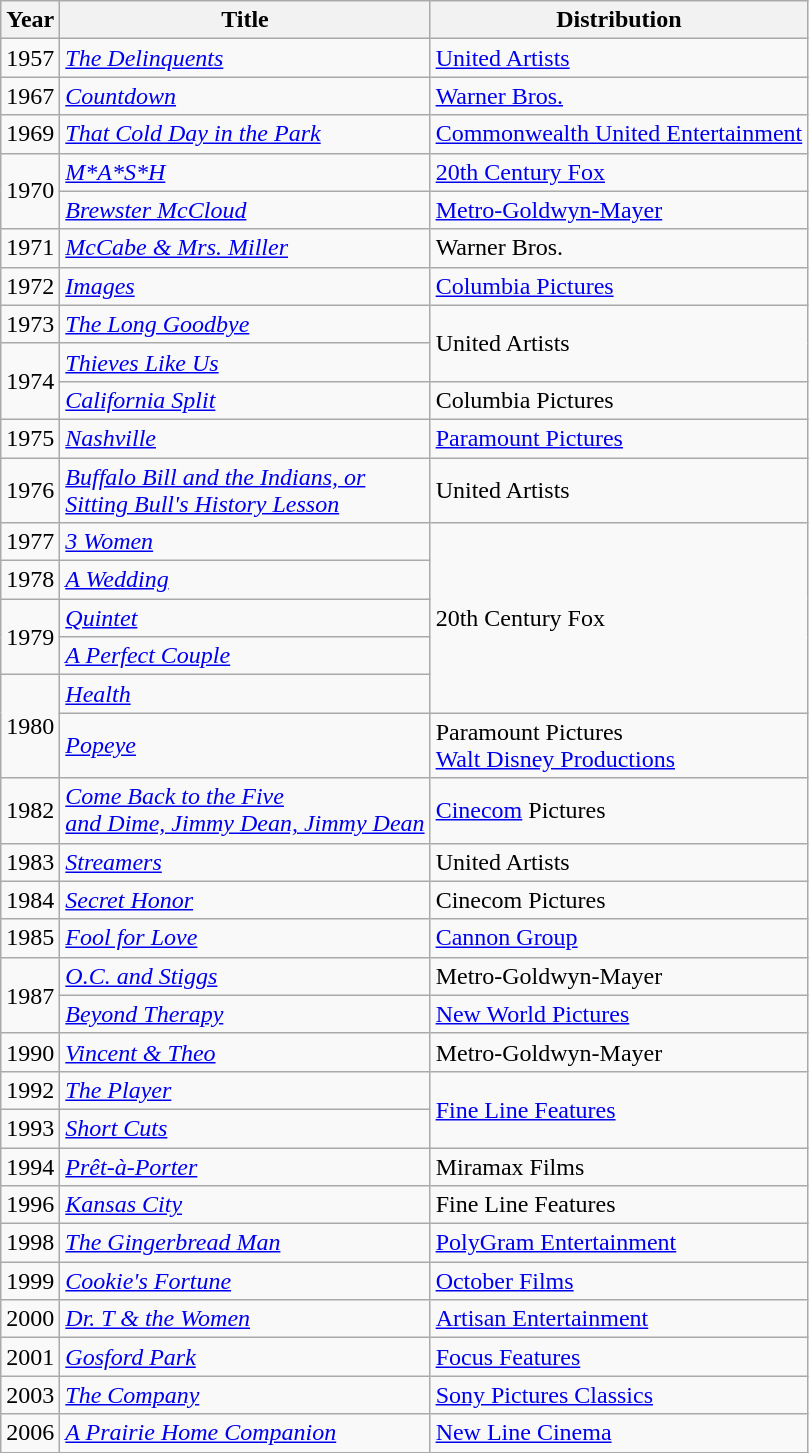<table class="wikitable">
<tr>
<th>Year</th>
<th>Title</th>
<th>Distribution</th>
</tr>
<tr>
<td>1957</td>
<td><em><a href='#'>The Delinquents</a></em></td>
<td><a href='#'>United Artists</a></td>
</tr>
<tr>
<td>1967</td>
<td><em><a href='#'>Countdown</a></em></td>
<td><a href='#'>Warner Bros.</a></td>
</tr>
<tr>
<td>1969</td>
<td><em><a href='#'>That Cold Day in the Park</a></em></td>
<td><a href='#'>Commonwealth United Entertainment</a></td>
</tr>
<tr>
<td rowspan="2">1970</td>
<td><em><a href='#'>M*A*S*H</a></em></td>
<td><a href='#'>20th Century Fox</a></td>
</tr>
<tr>
<td><em><a href='#'>Brewster McCloud</a></em></td>
<td><a href='#'>Metro-Goldwyn-Mayer</a></td>
</tr>
<tr>
<td>1971</td>
<td><em><a href='#'>McCabe & Mrs. Miller</a></em></td>
<td>Warner Bros.</td>
</tr>
<tr>
<td>1972</td>
<td><em><a href='#'>Images</a></em></td>
<td><a href='#'>Columbia Pictures</a></td>
</tr>
<tr>
<td>1973</td>
<td><em><a href='#'>The Long Goodbye</a></em></td>
<td rowspan=2>United Artists</td>
</tr>
<tr>
<td rowspan="2">1974</td>
<td><em><a href='#'>Thieves Like Us</a></em></td>
</tr>
<tr>
<td><em><a href='#'>California Split</a></em></td>
<td>Columbia Pictures</td>
</tr>
<tr>
<td>1975</td>
<td><em><a href='#'>Nashville</a></em></td>
<td><a href='#'>Paramount Pictures</a></td>
</tr>
<tr>
<td>1976</td>
<td><em><a href='#'>Buffalo Bill and the Indians, or<br>Sitting Bull's History Lesson</a></em></td>
<td>United Artists</td>
</tr>
<tr>
<td>1977</td>
<td><em><a href='#'>3 Women</a></em></td>
<td rowspan=5>20th Century Fox</td>
</tr>
<tr>
<td>1978</td>
<td><em><a href='#'>A Wedding</a></em></td>
</tr>
<tr>
<td rowspan=2>1979</td>
<td><em><a href='#'>Quintet</a></em></td>
</tr>
<tr>
<td><em><a href='#'>A Perfect Couple</a></em></td>
</tr>
<tr>
<td rowspan=2>1980</td>
<td><em><a href='#'>Health</a></em></td>
</tr>
<tr>
<td><em><a href='#'>Popeye</a></em></td>
<td>Paramount Pictures<br><a href='#'>Walt Disney Productions</a></td>
</tr>
<tr>
<td>1982</td>
<td><em><a href='#'>Come Back to the Five<br>and Dime, Jimmy Dean, Jimmy Dean</a></em></td>
<td><a href='#'>Cinecom</a> Pictures</td>
</tr>
<tr>
<td>1983</td>
<td><em><a href='#'>Streamers</a></em></td>
<td>United Artists</td>
</tr>
<tr>
<td>1984</td>
<td><em><a href='#'>Secret Honor</a></em></td>
<td>Cinecom Pictures</td>
</tr>
<tr>
<td>1985</td>
<td><em><a href='#'>Fool for Love</a></em></td>
<td><a href='#'>Cannon Group</a></td>
</tr>
<tr>
<td rowspan="2">1987</td>
<td><em><a href='#'>O.C. and Stiggs</a></em></td>
<td>Metro-Goldwyn-Mayer</td>
</tr>
<tr>
<td><em><a href='#'>Beyond Therapy</a></em></td>
<td><a href='#'>New World Pictures</a></td>
</tr>
<tr>
<td>1990</td>
<td><em><a href='#'>Vincent & Theo</a></em></td>
<td>Metro-Goldwyn-Mayer</td>
</tr>
<tr>
<td>1992</td>
<td><em><a href='#'>The Player</a></em></td>
<td rowspan=2><a href='#'>Fine Line Features</a></td>
</tr>
<tr>
<td>1993</td>
<td><em><a href='#'>Short Cuts</a></em></td>
</tr>
<tr>
<td>1994</td>
<td><em><a href='#'>Prêt-à-Porter</a></em></td>
<td>Miramax Films</td>
</tr>
<tr>
<td>1996</td>
<td><em><a href='#'>Kansas City</a></em></td>
<td>Fine Line Features</td>
</tr>
<tr>
<td>1998</td>
<td><em><a href='#'>The Gingerbread Man</a></em></td>
<td><a href='#'>PolyGram Entertainment</a></td>
</tr>
<tr>
<td>1999</td>
<td><em><a href='#'>Cookie's Fortune</a></em></td>
<td><a href='#'>October Films</a></td>
</tr>
<tr>
<td>2000</td>
<td><em><a href='#'>Dr. T & the Women</a></em></td>
<td><a href='#'>Artisan Entertainment</a></td>
</tr>
<tr>
<td>2001</td>
<td><em><a href='#'>Gosford Park</a></em></td>
<td><a href='#'>Focus Features</a></td>
</tr>
<tr>
<td>2003</td>
<td><em><a href='#'>The Company</a></em></td>
<td><a href='#'>Sony Pictures Classics</a></td>
</tr>
<tr>
<td>2006</td>
<td><em><a href='#'>A Prairie Home Companion</a></em></td>
<td><a href='#'>New Line Cinema</a></td>
</tr>
<tr>
</tr>
</table>
